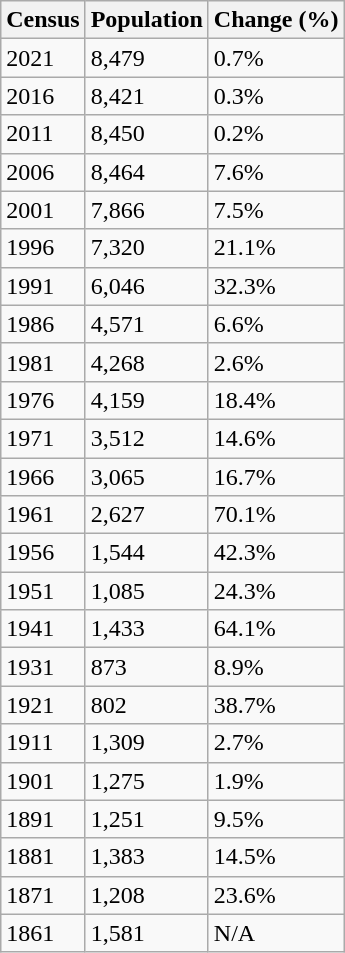<table class="wikitable">
<tr>
<th>Census</th>
<th>Population</th>
<th>Change (%)</th>
</tr>
<tr>
<td>2021</td>
<td>8,479</td>
<td> 0.7%</td>
</tr>
<tr>
<td>2016</td>
<td>8,421</td>
<td> 0.3%</td>
</tr>
<tr>
<td>2011</td>
<td>8,450</td>
<td> 0.2%</td>
</tr>
<tr>
<td>2006</td>
<td>8,464</td>
<td> 7.6%</td>
</tr>
<tr>
<td>2001</td>
<td>7,866</td>
<td> 7.5%</td>
</tr>
<tr>
<td>1996</td>
<td>7,320</td>
<td> 21.1%</td>
</tr>
<tr>
<td>1991</td>
<td>6,046</td>
<td> 32.3%</td>
</tr>
<tr>
<td>1986</td>
<td>4,571</td>
<td> 6.6%</td>
</tr>
<tr>
<td>1981</td>
<td>4,268</td>
<td> 2.6%</td>
</tr>
<tr>
<td>1976</td>
<td>4,159</td>
<td> 18.4%</td>
</tr>
<tr>
<td>1971</td>
<td>3,512</td>
<td> 14.6%</td>
</tr>
<tr>
<td>1966</td>
<td>3,065</td>
<td> 16.7%</td>
</tr>
<tr>
<td>1961</td>
<td>2,627</td>
<td> 70.1%</td>
</tr>
<tr>
<td>1956</td>
<td>1,544</td>
<td> 42.3%</td>
</tr>
<tr>
<td>1951</td>
<td>1,085</td>
<td> 24.3%</td>
</tr>
<tr>
<td>1941</td>
<td>1,433</td>
<td> 64.1%</td>
</tr>
<tr>
<td>1931</td>
<td>873</td>
<td> 8.9%</td>
</tr>
<tr>
<td>1921</td>
<td>802</td>
<td> 38.7%</td>
</tr>
<tr>
<td>1911</td>
<td>1,309</td>
<td> 2.7%</td>
</tr>
<tr>
<td>1901</td>
<td>1,275</td>
<td> 1.9%</td>
</tr>
<tr>
<td>1891</td>
<td>1,251</td>
<td> 9.5%</td>
</tr>
<tr>
<td>1881</td>
<td>1,383</td>
<td> 14.5%</td>
</tr>
<tr>
<td>1871</td>
<td>1,208</td>
<td> 23.6%</td>
</tr>
<tr>
<td>1861</td>
<td>1,581</td>
<td>N/A</td>
</tr>
</table>
